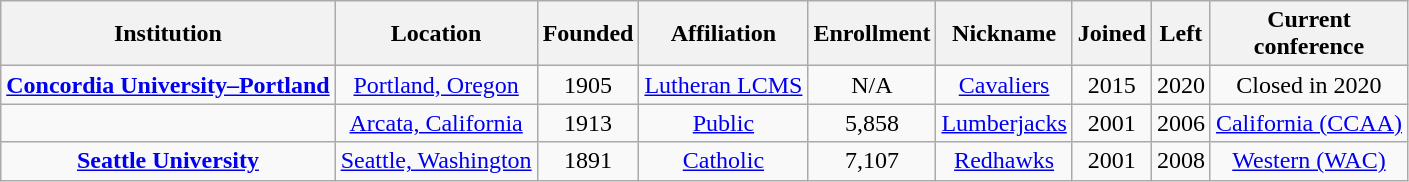<table class="wikitable sortable" style="text-align:center">
<tr>
<th>Institution</th>
<th>Location</th>
<th>Founded</th>
<th>Affiliation</th>
<th>Enrollment</th>
<th>Nickname</th>
<th>Joined</th>
<th>Left</th>
<th>Current<br>conference</th>
</tr>
<tr>
<td><strong><a href='#'>Concordia University–Portland</a></strong></td>
<td><a href='#'>Portland, Oregon</a></td>
<td>1905</td>
<td><a href='#'>Lutheran LCMS</a></td>
<td>N/A</td>
<td><a href='#'>Cavaliers</a></td>
<td>2015</td>
<td>2020</td>
<td>Closed in 2020</td>
</tr>
<tr>
<td></td>
<td><a href='#'>Arcata, California</a></td>
<td>1913</td>
<td><a href='#'>Public</a></td>
<td>5,858</td>
<td><a href='#'>Lumberjacks</a></td>
<td>2001</td>
<td>2006</td>
<td><a href='#'>California (CCAA)</a></td>
</tr>
<tr>
<td><strong><a href='#'>Seattle University</a></strong></td>
<td><a href='#'>Seattle, Washington</a></td>
<td>1891</td>
<td><a href='#'>Catholic</a></td>
<td>7,107</td>
<td><a href='#'>Redhawks</a></td>
<td>2001</td>
<td>2008</td>
<td><a href='#'>Western (WAC)</a></td>
</tr>
</table>
